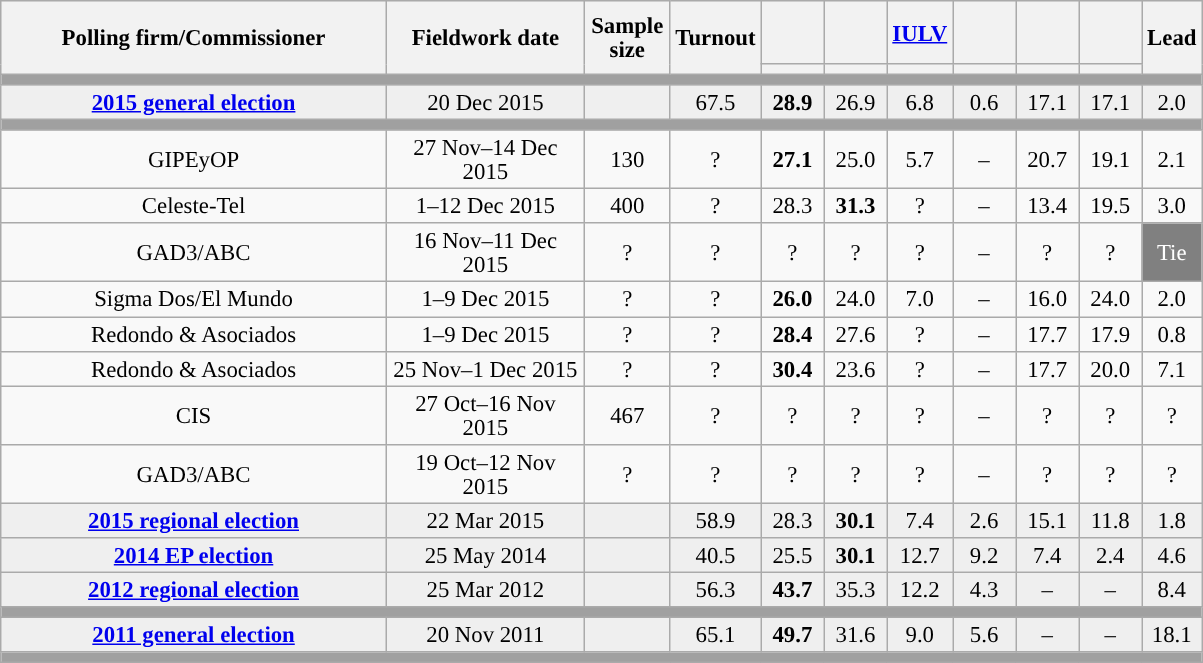<table class="wikitable collapsible collapsed" style="text-align:center; font-size:95%; line-height:16px;">
<tr style="height:42px; background-color:#E9E9E9">
<th style="width:250px;" rowspan="2">Polling firm/Commissioner</th>
<th style="width:125px;" rowspan="2">Fieldwork date</th>
<th style="width:50px;" rowspan="2">Sample size</th>
<th style="width:45px;" rowspan="2">Turnout</th>
<th style="width:35px;"></th>
<th style="width:35px;"></th>
<th style="width:35px;"><a href='#'>IULV</a></th>
<th style="width:35px;"></th>
<th style="width:35px;"></th>
<th style="width:35px;"></th>
<th style="width:30px;" rowspan="2">Lead</th>
</tr>
<tr>
<th style="color:inherit;background:"></th>
<th style="color:inherit;background:"></th>
<th style="color:inherit;background:"></th>
<th style="color:inherit;background:"></th>
<th style="color:inherit;background:"></th>
<th style="color:inherit;background:"></th>
</tr>
<tr>
<td colspan="11" style="background:#A0A0A0"></td>
</tr>
<tr style="background:#EFEFEF;">
<td><strong><a href='#'>2015 general election</a></strong></td>
<td>20 Dec 2015</td>
<td></td>
<td>67.5</td>
<td><strong>28.9</strong><br></td>
<td>26.9<br></td>
<td>6.8<br></td>
<td>0.6<br></td>
<td>17.1<br></td>
<td>17.1<br></td>
<td style="background:">2.0</td>
</tr>
<tr>
<td colspan="11" style="background:#A0A0A0"></td>
</tr>
<tr>
<td>GIPEyOP</td>
<td>27 Nov–14 Dec 2015</td>
<td>130</td>
<td>?</td>
<td><strong>27.1</strong><br></td>
<td>25.0<br></td>
<td>5.7<br></td>
<td>–</td>
<td>20.7<br></td>
<td>19.1<br></td>
<td style="background:">2.1</td>
</tr>
<tr>
<td>Celeste-Tel</td>
<td>1–12 Dec 2015</td>
<td>400</td>
<td>?</td>
<td>28.3<br></td>
<td><strong>31.3</strong><br></td>
<td>?<br></td>
<td>–</td>
<td>13.4<br></td>
<td>19.5<br></td>
<td style="background:">3.0</td>
</tr>
<tr>
<td>GAD3/ABC</td>
<td>16 Nov–11 Dec 2015</td>
<td>?</td>
<td>?</td>
<td>?<br></td>
<td>?<br></td>
<td>?<br></td>
<td>–</td>
<td>?<br></td>
<td>?<br></td>
<td style="background:gray;color:white;">Tie</td>
</tr>
<tr>
<td>Sigma Dos/El Mundo</td>
<td>1–9 Dec 2015</td>
<td>?</td>
<td>?</td>
<td><strong>26.0</strong><br></td>
<td>24.0<br></td>
<td>7.0<br></td>
<td>–</td>
<td>16.0<br></td>
<td>24.0<br></td>
<td style="background:">2.0</td>
</tr>
<tr>
<td>Redondo & Asociados</td>
<td>1–9 Dec 2015</td>
<td>?</td>
<td>?</td>
<td><strong>28.4</strong><br></td>
<td>27.6<br></td>
<td>?<br></td>
<td>–</td>
<td>17.7<br></td>
<td>17.9<br></td>
<td style="background:">0.8</td>
</tr>
<tr>
<td>Redondo & Asociados</td>
<td>25 Nov–1 Dec 2015</td>
<td>?</td>
<td>?</td>
<td><strong>30.4</strong><br></td>
<td>23.6<br></td>
<td>?<br></td>
<td>–</td>
<td>17.7<br></td>
<td>20.0<br></td>
<td style="background:">7.1</td>
</tr>
<tr>
<td>CIS</td>
<td>27 Oct–16 Nov 2015</td>
<td>467</td>
<td>?</td>
<td>?<br></td>
<td>?<br></td>
<td>?<br></td>
<td>–</td>
<td>?<br></td>
<td>?<br></td>
<td style="background:">?</td>
</tr>
<tr>
<td>GAD3/ABC</td>
<td>19 Oct–12 Nov 2015</td>
<td>?</td>
<td>?</td>
<td>?<br></td>
<td>?<br></td>
<td>?<br></td>
<td>–</td>
<td>?<br></td>
<td>?<br></td>
<td style="background:">?</td>
</tr>
<tr style="background:#EFEFEF;">
<td><strong><a href='#'>2015 regional election</a></strong></td>
<td>22 Mar 2015</td>
<td></td>
<td>58.9</td>
<td>28.3<br></td>
<td><strong>30.1</strong><br></td>
<td>7.4<br></td>
<td>2.6<br></td>
<td>15.1<br></td>
<td>11.8<br></td>
<td style="background:">1.8</td>
</tr>
<tr style="background:#EFEFEF;">
<td><strong><a href='#'>2014 EP election</a></strong></td>
<td>25 May 2014</td>
<td></td>
<td>40.5</td>
<td>25.5<br></td>
<td><strong>30.1</strong><br></td>
<td>12.7<br></td>
<td>9.2<br></td>
<td>7.4<br></td>
<td>2.4<br></td>
<td style="background:">4.6</td>
</tr>
<tr style="background:#EFEFEF;">
<td><strong><a href='#'>2012 regional election</a></strong></td>
<td>25 Mar 2012</td>
<td></td>
<td>56.3</td>
<td><strong>43.7</strong><br></td>
<td>35.3<br></td>
<td>12.2<br></td>
<td>4.3<br></td>
<td>–</td>
<td>–</td>
<td style="background:">8.4</td>
</tr>
<tr>
<td colspan="11" style="background:#A0A0A0"></td>
</tr>
<tr style="background:#EFEFEF;">
<td><strong><a href='#'>2011 general election</a></strong></td>
<td>20 Nov 2011</td>
<td></td>
<td>65.1</td>
<td><strong>49.7</strong><br></td>
<td>31.6<br></td>
<td>9.0<br></td>
<td>5.6<br></td>
<td>–</td>
<td>–</td>
<td style="background:">18.1</td>
</tr>
<tr>
<td colspan="11" style="background:#A0A0A0"></td>
</tr>
</table>
